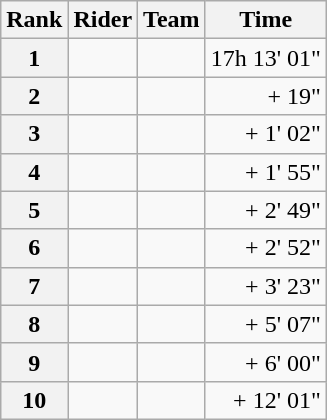<table class="wikitable" margin-bottom:0;">
<tr>
<th scope="col">Rank</th>
<th scope="col">Rider</th>
<th scope="col">Team</th>
<th scope="col">Time</th>
</tr>
<tr>
<th scope="row">1</th>
<td> </td>
<td></td>
<td align="right">17h 13' 01"</td>
</tr>
<tr>
<th scope="row">2</th>
<td></td>
<td></td>
<td align="right">+ 19"</td>
</tr>
<tr>
<th scope="row">3</th>
<td></td>
<td></td>
<td align="right">+ 1' 02"</td>
</tr>
<tr>
<th scope="row">4</th>
<td></td>
<td></td>
<td align="right">+ 1' 55"</td>
</tr>
<tr>
<th scope="row">5</th>
<td></td>
<td></td>
<td align="right">+ 2' 49"</td>
</tr>
<tr>
<th scope="row">6</th>
<td></td>
<td></td>
<td align="right">+ 2' 52"</td>
</tr>
<tr>
<th scope="row">7</th>
<td></td>
<td></td>
<td align="right">+ 3' 23"</td>
</tr>
<tr>
<th scope="row">8</th>
<td></td>
<td></td>
<td align="right">+ 5' 07"</td>
</tr>
<tr>
<th scope="row">9</th>
<td></td>
<td></td>
<td align="right">+ 6' 00"</td>
</tr>
<tr>
<th scope="row">10</th>
<td></td>
<td></td>
<td align="right">+ 12' 01"</td>
</tr>
</table>
